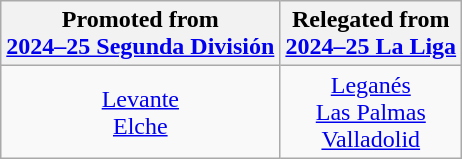<table class="wikitable">
<tr>
<th>Promoted from<br><a href='#'>2024–25 Segunda División</a></th>
<th>Relegated from<br><a href='#'>2024–25 La Liga</a></th>
</tr>
<tr>
<td align=center><a href='#'>Levante</a> <br> <a href='#'>Elche</a></td>
<td align=center><a href='#'>Leganés</a> <br> <a href='#'>Las Palmas</a> <br> <a href='#'>Valladolid</a></td>
</tr>
</table>
